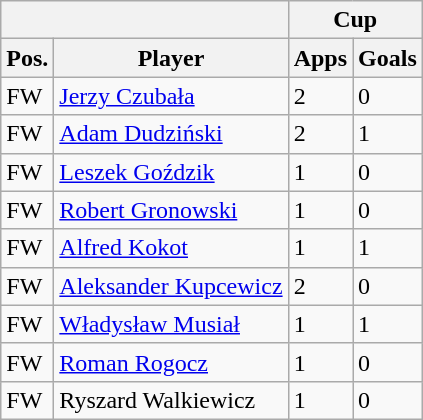<table class="wikitable" style="display: inline-table;">
<tr>
<th colspan="2"></th>
<th colspan="2">Cup</th>
</tr>
<tr>
<th>Pos.</th>
<th>Player</th>
<th>Apps</th>
<th>Goals</th>
</tr>
<tr>
<td>FW</td>
<td><a href='#'>Jerzy Czubała</a></td>
<td>2</td>
<td>0</td>
</tr>
<tr>
<td>FW</td>
<td><a href='#'>Adam Dudziński</a></td>
<td>2</td>
<td>1</td>
</tr>
<tr>
<td>FW</td>
<td><a href='#'>Leszek Goździk</a></td>
<td>1</td>
<td>0</td>
</tr>
<tr>
<td>FW</td>
<td><a href='#'>Robert Gronowski</a></td>
<td>1</td>
<td>0</td>
</tr>
<tr>
<td>FW</td>
<td><a href='#'>Alfred Kokot</a></td>
<td>1</td>
<td>1</td>
</tr>
<tr>
<td>FW</td>
<td><a href='#'>Aleksander Kupcewicz</a></td>
<td>2</td>
<td>0</td>
</tr>
<tr>
<td>FW</td>
<td><a href='#'>Władysław Musiał</a></td>
<td>1</td>
<td>1</td>
</tr>
<tr>
<td>FW</td>
<td><a href='#'>Roman Rogocz</a></td>
<td>1</td>
<td>0</td>
</tr>
<tr>
<td>FW</td>
<td>Ryszard Walkiewicz</td>
<td>1</td>
<td>0</td>
</tr>
</table>
